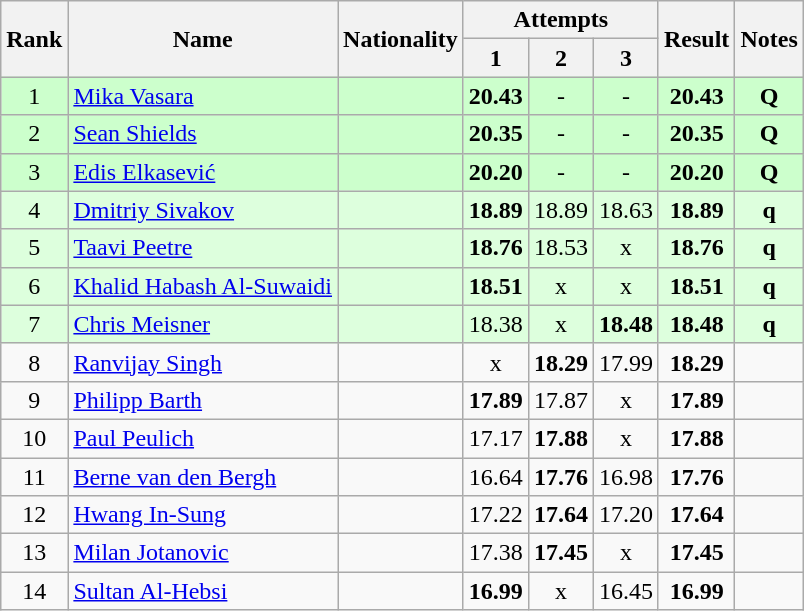<table class="wikitable sortable" style="text-align:center">
<tr>
<th rowspan=2>Rank</th>
<th rowspan=2>Name</th>
<th rowspan=2>Nationality</th>
<th colspan=3>Attempts</th>
<th rowspan=2>Result</th>
<th rowspan=2>Notes</th>
</tr>
<tr>
<th>1</th>
<th>2</th>
<th>3</th>
</tr>
<tr bgcolor=ccffcc>
<td>1</td>
<td align=left><a href='#'>Mika Vasara</a></td>
<td align=left></td>
<td><strong>20.43</strong></td>
<td>-</td>
<td>-</td>
<td><strong>20.43</strong></td>
<td><strong>Q</strong></td>
</tr>
<tr bgcolor=ccffcc>
<td>2</td>
<td align=left><a href='#'>Sean Shields</a></td>
<td align=left></td>
<td><strong>20.35</strong></td>
<td>-</td>
<td>-</td>
<td><strong>20.35</strong></td>
<td><strong>Q</strong></td>
</tr>
<tr bgcolor=ccffcc>
<td>3</td>
<td align=left><a href='#'>Edis Elkasević</a></td>
<td align=left></td>
<td><strong>20.20</strong></td>
<td>-</td>
<td>-</td>
<td><strong>20.20</strong></td>
<td><strong>Q</strong></td>
</tr>
<tr bgcolor=ddffdd>
<td>4</td>
<td align=left><a href='#'>Dmitriy Sivakov</a></td>
<td align=left></td>
<td><strong>18.89</strong></td>
<td>18.89</td>
<td>18.63</td>
<td><strong>18.89</strong></td>
<td><strong>q</strong></td>
</tr>
<tr bgcolor=ddffdd>
<td>5</td>
<td align=left><a href='#'>Taavi Peetre</a></td>
<td align=left></td>
<td><strong>18.76</strong></td>
<td>18.53</td>
<td>x</td>
<td><strong>18.76</strong></td>
<td><strong>q</strong></td>
</tr>
<tr bgcolor=ddffdd>
<td>6</td>
<td align=left><a href='#'>Khalid Habash Al-Suwaidi</a></td>
<td align=left></td>
<td><strong>18.51</strong></td>
<td>x</td>
<td>x</td>
<td><strong>18.51</strong></td>
<td><strong>q</strong></td>
</tr>
<tr bgcolor=ddffdd>
<td>7</td>
<td align=left><a href='#'>Chris Meisner</a></td>
<td align=left></td>
<td>18.38</td>
<td>x</td>
<td><strong>18.48</strong></td>
<td><strong>18.48</strong></td>
<td><strong>q</strong></td>
</tr>
<tr>
<td>8</td>
<td align=left><a href='#'>Ranvijay Singh</a></td>
<td align=left></td>
<td>x</td>
<td><strong>18.29</strong></td>
<td>17.99</td>
<td><strong>18.29</strong></td>
<td></td>
</tr>
<tr>
<td>9</td>
<td align=left><a href='#'>Philipp Barth</a></td>
<td align=left></td>
<td><strong>17.89</strong></td>
<td>17.87</td>
<td>x</td>
<td><strong>17.89</strong></td>
<td></td>
</tr>
<tr>
<td>10</td>
<td align=left><a href='#'>Paul Peulich</a></td>
<td align=left></td>
<td>17.17</td>
<td><strong>17.88</strong></td>
<td>x</td>
<td><strong>17.88</strong></td>
<td></td>
</tr>
<tr>
<td>11</td>
<td align=left><a href='#'>Berne van den Bergh</a></td>
<td align=left></td>
<td>16.64</td>
<td><strong>17.76</strong></td>
<td>16.98</td>
<td><strong>17.76</strong></td>
<td></td>
</tr>
<tr>
<td>12</td>
<td align=left><a href='#'>Hwang In-Sung</a></td>
<td align=left></td>
<td>17.22</td>
<td><strong>17.64</strong></td>
<td>17.20</td>
<td><strong>17.64</strong></td>
<td></td>
</tr>
<tr>
<td>13</td>
<td align=left><a href='#'>Milan Jotanovic</a></td>
<td align=left></td>
<td>17.38</td>
<td><strong>17.45</strong></td>
<td>x</td>
<td><strong>17.45</strong></td>
<td></td>
</tr>
<tr>
<td>14</td>
<td align=left><a href='#'>Sultan Al-Hebsi</a></td>
<td align=left></td>
<td><strong>16.99</strong></td>
<td>x</td>
<td>16.45</td>
<td><strong>16.99</strong></td>
<td></td>
</tr>
</table>
